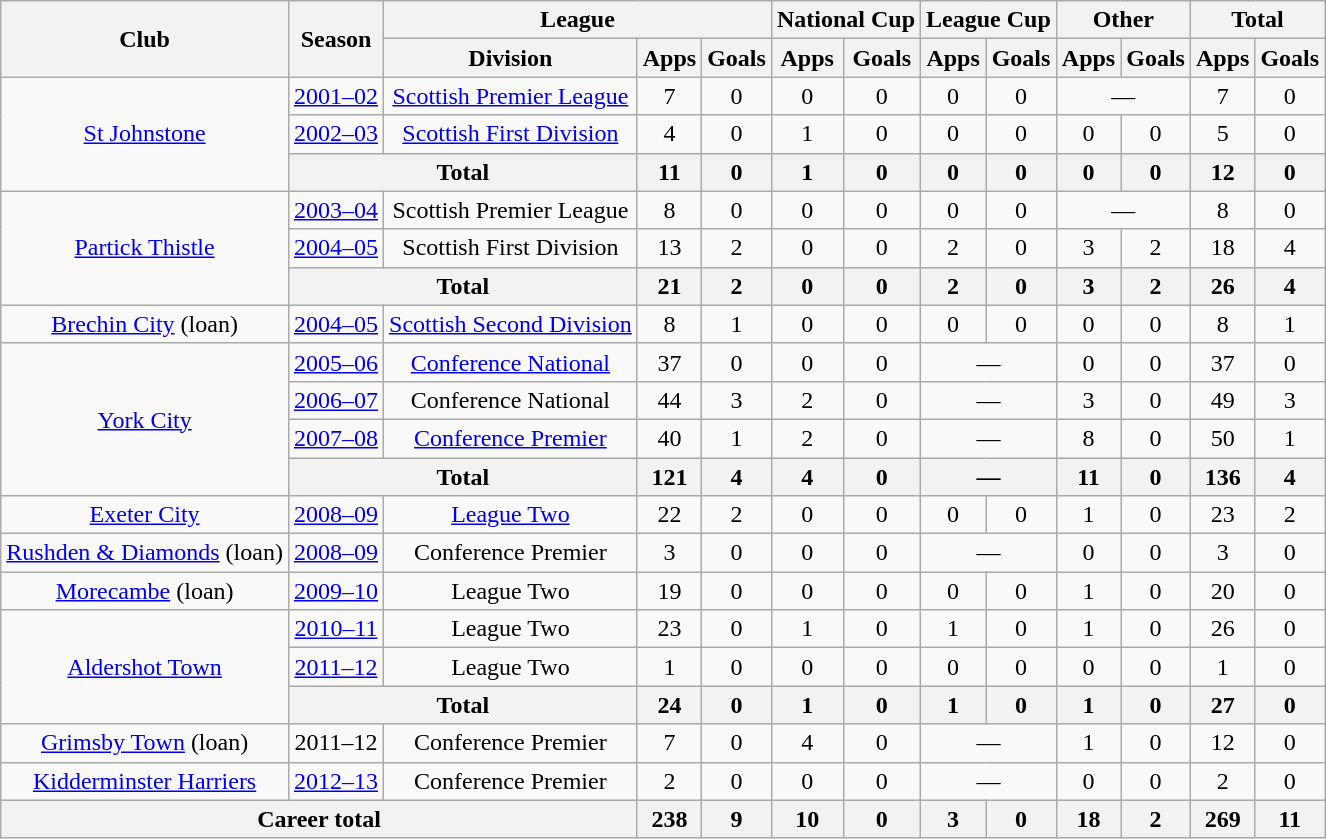<table class="wikitable" style="text-align: center;">
<tr>
<th rowspan="2">Club</th>
<th rowspan="2">Season</th>
<th colspan="3">League</th>
<th colspan="2">National Cup</th>
<th colspan="2">League Cup</th>
<th colspan="2">Other</th>
<th colspan="2">Total</th>
</tr>
<tr>
<th>Division</th>
<th>Apps</th>
<th>Goals</th>
<th>Apps</th>
<th>Goals</th>
<th>Apps</th>
<th>Goals</th>
<th>Apps</th>
<th>Goals</th>
<th>Apps</th>
<th>Goals</th>
</tr>
<tr>
<td rowspan="3"><a href='#'>St Johnstone</a></td>
<td><a href='#'>2001–02</a></td>
<td><a href='#'>Scottish Premier League</a></td>
<td>7</td>
<td>0</td>
<td>0</td>
<td>0</td>
<td>0</td>
<td>0</td>
<td colspan="2">—</td>
<td>7</td>
<td>0</td>
</tr>
<tr>
<td><a href='#'>2002–03</a></td>
<td><a href='#'>Scottish First Division</a></td>
<td>4</td>
<td>0</td>
<td>1</td>
<td>0</td>
<td>0</td>
<td>0</td>
<td>0</td>
<td>0</td>
<td>5</td>
<td>0</td>
</tr>
<tr>
<th colspan="2">Total</th>
<th>11</th>
<th>0</th>
<th>1</th>
<th>0</th>
<th>0</th>
<th>0</th>
<th>0</th>
<th>0</th>
<th>12</th>
<th>0</th>
</tr>
<tr>
<td rowspan="3"><a href='#'>Partick Thistle</a></td>
<td><a href='#'>2003–04</a></td>
<td>Scottish Premier League</td>
<td>8</td>
<td>0</td>
<td>0</td>
<td>0</td>
<td>0</td>
<td>0</td>
<td colspan="2">—</td>
<td>8</td>
<td>0</td>
</tr>
<tr>
<td><a href='#'>2004–05</a></td>
<td>Scottish First Division</td>
<td>13</td>
<td>2</td>
<td>0</td>
<td>0</td>
<td>2</td>
<td>0</td>
<td>3</td>
<td>2</td>
<td>18</td>
<td>4</td>
</tr>
<tr>
<th colspan="2">Total</th>
<th>21</th>
<th>2</th>
<th>0</th>
<th>0</th>
<th>2</th>
<th>0</th>
<th>3</th>
<th>2</th>
<th>26</th>
<th>4</th>
</tr>
<tr>
<td><a href='#'>Brechin City</a> (loan)</td>
<td><a href='#'>2004–05</a></td>
<td><a href='#'>Scottish Second Division</a></td>
<td>8</td>
<td>1</td>
<td>0</td>
<td>0</td>
<td>0</td>
<td>0</td>
<td>0</td>
<td>0</td>
<td>8</td>
<td>1</td>
</tr>
<tr>
<td rowspan="4"><a href='#'>York City</a></td>
<td><a href='#'>2005–06</a></td>
<td><a href='#'>Conference National</a></td>
<td>37</td>
<td>0</td>
<td>0</td>
<td>0</td>
<td colspan="2">—</td>
<td>0</td>
<td>0</td>
<td>37</td>
<td>0</td>
</tr>
<tr>
<td><a href='#'>2006–07</a></td>
<td>Conference National</td>
<td>44</td>
<td>3</td>
<td>2</td>
<td>0</td>
<td colspan="2">—</td>
<td>3</td>
<td>0</td>
<td>49</td>
<td>3</td>
</tr>
<tr>
<td><a href='#'>2007–08</a></td>
<td><a href='#'>Conference Premier</a></td>
<td>40</td>
<td>1</td>
<td>2</td>
<td>0</td>
<td colspan="2">—</td>
<td>8</td>
<td>0</td>
<td>50</td>
<td>1</td>
</tr>
<tr>
<th colspan="2">Total</th>
<th>121</th>
<th>4</th>
<th>4</th>
<th>0</th>
<th colspan="2">—</th>
<th>11</th>
<th>0</th>
<th>136</th>
<th>4</th>
</tr>
<tr>
<td><a href='#'>Exeter City</a></td>
<td><a href='#'>2008–09</a></td>
<td><a href='#'>League Two</a></td>
<td>22</td>
<td>2</td>
<td>0</td>
<td>0</td>
<td>0</td>
<td>0</td>
<td>1</td>
<td>0</td>
<td>23</td>
<td>2</td>
</tr>
<tr>
<td><a href='#'>Rushden & Diamonds</a> (loan)</td>
<td><a href='#'>2008–09</a></td>
<td>Conference Premier</td>
<td>3</td>
<td>0</td>
<td>0</td>
<td>0</td>
<td colspan="2">—</td>
<td>0</td>
<td>0</td>
<td>3</td>
<td>0</td>
</tr>
<tr>
<td><a href='#'>Morecambe</a> (loan)</td>
<td><a href='#'>2009–10</a></td>
<td>League Two</td>
<td>19</td>
<td>0</td>
<td>0</td>
<td>0</td>
<td>0</td>
<td>0</td>
<td>1</td>
<td>0</td>
<td>20</td>
<td>0</td>
</tr>
<tr>
<td rowspan="3"><a href='#'>Aldershot Town</a></td>
<td><a href='#'>2010–11</a></td>
<td>League Two</td>
<td>23</td>
<td>0</td>
<td>1</td>
<td>0</td>
<td>1</td>
<td>0</td>
<td>1</td>
<td>0</td>
<td>26</td>
<td>0</td>
</tr>
<tr>
<td><a href='#'>2011–12</a></td>
<td>League Two</td>
<td>1</td>
<td>0</td>
<td>0</td>
<td>0</td>
<td>0</td>
<td>0</td>
<td>0</td>
<td>0</td>
<td>1</td>
<td>0</td>
</tr>
<tr>
<th colspan="2">Total</th>
<th>24</th>
<th>0</th>
<th>1</th>
<th>0</th>
<th>1</th>
<th>0</th>
<th>1</th>
<th>0</th>
<th>27</th>
<th>0</th>
</tr>
<tr>
<td><a href='#'>Grimsby Town</a> (loan)</td>
<td>2011–12</td>
<td>Conference Premier</td>
<td>7</td>
<td>0</td>
<td>4</td>
<td>0</td>
<td colspan="2">—</td>
<td>1</td>
<td>0</td>
<td>12</td>
<td>0</td>
</tr>
<tr>
<td><a href='#'>Kidderminster Harriers</a></td>
<td><a href='#'>2012–13</a></td>
<td>Conference Premier</td>
<td>2</td>
<td>0</td>
<td>0</td>
<td>0</td>
<td colspan="2">—</td>
<td>0</td>
<td>0</td>
<td>2</td>
<td>0</td>
</tr>
<tr>
<th colspan="3">Career total</th>
<th>238</th>
<th>9</th>
<th>10</th>
<th>0</th>
<th>3</th>
<th>0</th>
<th>18</th>
<th>2</th>
<th>269</th>
<th>11</th>
</tr>
</table>
